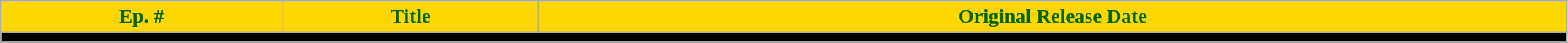<table class="wikitable plainrowheaders" width="98%">
<tr>
<th style="background: #FFD700; color: #006400;">Ep. #</th>
<th style="background: #FFD700; color: #006400;">Title</th>
<th style="background: #FFD700; color: #006400;">Original Release Date</th>
</tr>
<tr>
<td colspan="7" bgcolor="#000000"></td>
</tr>
<tr>
</tr>
</table>
